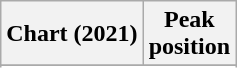<table class="wikitable sortable plainrowheaders">
<tr>
<th scope="col">Chart (2021)</th>
<th scope="col">Peak<br>position</th>
</tr>
<tr>
</tr>
<tr>
</tr>
<tr>
</tr>
<tr>
</tr>
<tr>
</tr>
<tr>
</tr>
<tr>
</tr>
<tr>
</tr>
<tr>
</tr>
<tr>
</tr>
<tr>
</tr>
</table>
